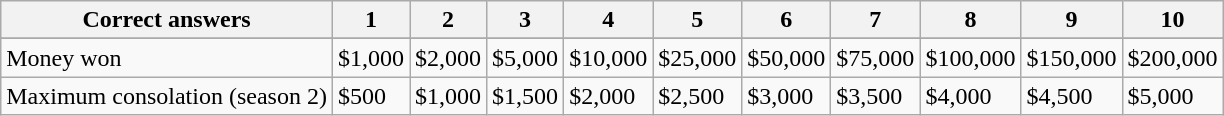<table class="wikitable">
<tr>
<th>Correct answers</th>
<th>1</th>
<th>2</th>
<th>3</th>
<th><strong>4</strong></th>
<th>5</th>
<th>6</th>
<th>7</th>
<th><strong>8</strong></th>
<th>9</th>
<th><strong>10</strong></th>
</tr>
<tr>
</tr>
<tr>
<td>Money won</td>
<td>$1,000</td>
<td>$2,000</td>
<td>$5,000</td>
<td>$10,000</td>
<td>$25,000</td>
<td>$50,000</td>
<td>$75,000</td>
<td>$100,000</td>
<td>$150,000</td>
<td>$200,000</td>
</tr>
<tr>
<td>Maximum consolation (season 2)</td>
<td>$500</td>
<td>$1,000</td>
<td>$1,500</td>
<td>$2,000</td>
<td>$2,500</td>
<td>$3,000</td>
<td>$3,500</td>
<td>$4,000</td>
<td>$4,500</td>
<td>$5,000</td>
</tr>
</table>
